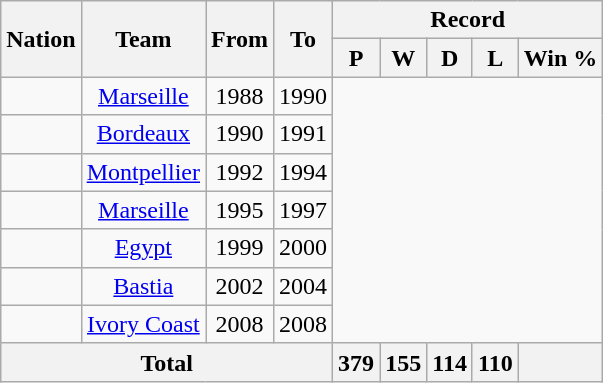<table class="wikitable" style="text-align: center">
<tr>
<th rowspan="2">Nation</th>
<th rowspan="2">Team</th>
<th rowspan="2">From</th>
<th rowspan="2">To</th>
<th colspan="8">Record</th>
</tr>
<tr>
<th>P</th>
<th>W</th>
<th>D</th>
<th>L</th>
<th>Win %</th>
</tr>
<tr>
<td></td>
<td><a href='#'>Marseille</a></td>
<td>1988</td>
<td>1990<br></td>
</tr>
<tr>
<td></td>
<td><a href='#'>Bordeaux</a></td>
<td>1990</td>
<td>1991<br></td>
</tr>
<tr>
<td></td>
<td><a href='#'>Montpellier</a></td>
<td>1992</td>
<td>1994<br></td>
</tr>
<tr>
<td></td>
<td><a href='#'>Marseille</a></td>
<td>1995</td>
<td>1997<br></td>
</tr>
<tr>
<td></td>
<td><a href='#'>Egypt</a></td>
<td>1999</td>
<td>2000<br></td>
</tr>
<tr>
<td></td>
<td><a href='#'>Bastia</a></td>
<td>2002</td>
<td>2004<br></td>
</tr>
<tr>
<td></td>
<td><a href='#'>Ivory Coast</a></td>
<td>2008</td>
<td>2008<br></td>
</tr>
<tr>
<th align="center" colspan="4">Total</th>
<th>379</th>
<th>155</th>
<th>114</th>
<th>110</th>
<th></th>
</tr>
</table>
